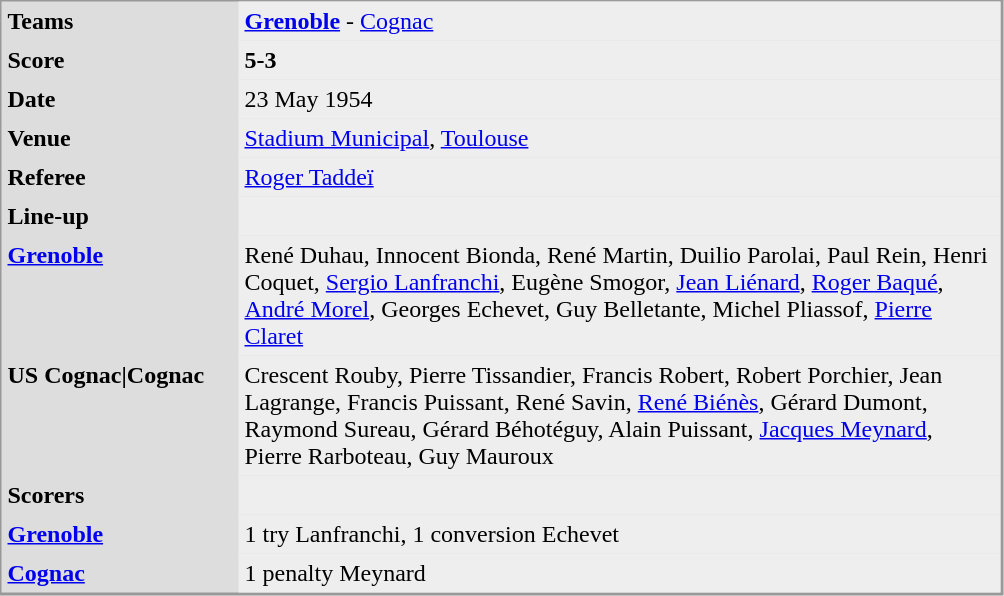<table align="left" cellpadding="4" cellspacing="0"  style="margin: 0 0 0 0; border: 1px solid #999; border-right-width: 2px; border-bottom-width: 2px; background-color: #DDDDDD">
<tr>
<td width="150" valign="top"><strong>Teams</strong></td>
<td width="500" bgcolor=#EEEEEE><strong><a href='#'>Grenoble</a></strong> - <a href='#'>Cognac</a></td>
</tr>
<tr>
<td valign="top"><strong>Score</strong></td>
<td bgcolor=#EEEEEE><strong>5-3</strong></td>
</tr>
<tr>
<td valign="top"><strong>Date</strong></td>
<td bgcolor=#EEEEEE>23 May 1954</td>
</tr>
<tr>
<td valign="top"><strong>Venue</strong></td>
<td bgcolor=#EEEEEE><a href='#'>Stadium Municipal</a>, <a href='#'>Toulouse</a></td>
</tr>
<tr>
<td valign="top"><strong>Referee</strong></td>
<td bgcolor=#EEEEEE><a href='#'>Roger Taddeï</a></td>
</tr>
<tr>
<td valign="top"><strong>Line-up</strong></td>
<td bgcolor=#EEEEEE></td>
</tr>
<tr>
<td valign="top"><strong> <a href='#'>Grenoble</a> </strong></td>
<td bgcolor=#EEEEEE>René Duhau, Innocent Bionda, René Martin, Duilio Parolai, Paul Rein, Henri Coquet, <a href='#'>Sergio Lanfranchi</a>, Eugène Smogor, <a href='#'>Jean Liénard</a>, <a href='#'>Roger Baqué</a>, <a href='#'>André Morel</a>, Georges Echevet, Guy Belletante, Michel Pliassof, <a href='#'>Pierre Claret</a></td>
</tr>
<tr>
<td valign="top"><strong>US Cognac|Cognac</strong></td>
<td bgcolor=#EEEEEE>Crescent Rouby, Pierre Tissandier, Francis Robert, Robert Porchier, Jean Lagrange, Francis Puissant, René Savin, <a href='#'>René Biénès</a>, Gérard Dumont, Raymond Sureau, Gérard Béhotéguy, Alain Puissant, <a href='#'>Jacques Meynard</a>, Pierre Rarboteau, Guy Mauroux</td>
</tr>
<tr>
<td valign="top"><strong>Scorers</strong></td>
<td bgcolor=#EEEEEE></td>
</tr>
<tr>
<td valign="top"><strong><a href='#'>Grenoble</a>  </strong></td>
<td bgcolor=#EEEEEE>1 try Lanfranchi, 1 conversion Echevet</td>
</tr>
<tr>
<td valign="top"><strong><a href='#'>Cognac</a></strong></td>
<td bgcolor=#EEEEEE>1 penalty Meynard</td>
</tr>
</table>
